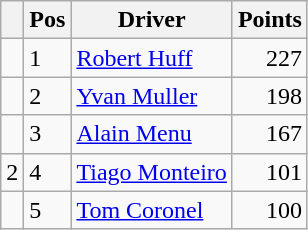<table class="wikitable" style="font-size|95%;">
<tr>
<th></th>
<th>Pos</th>
<th>Driver</th>
<th>Points</th>
</tr>
<tr>
<td align="left"></td>
<td>1</td>
<td> <a href='#'>Robert Huff</a></td>
<td align="right">227</td>
</tr>
<tr>
<td align="left"></td>
<td>2</td>
<td> <a href='#'>Yvan Muller</a></td>
<td align="right">198</td>
</tr>
<tr>
<td align="left"></td>
<td>3</td>
<td> <a href='#'>Alain Menu</a></td>
<td align="right">167</td>
</tr>
<tr>
<td align="left"> 2</td>
<td>4</td>
<td> <a href='#'>Tiago Monteiro</a></td>
<td align="right">101</td>
</tr>
<tr>
<td align="left"></td>
<td>5</td>
<td> <a href='#'>Tom Coronel</a></td>
<td align="right">100</td>
</tr>
</table>
